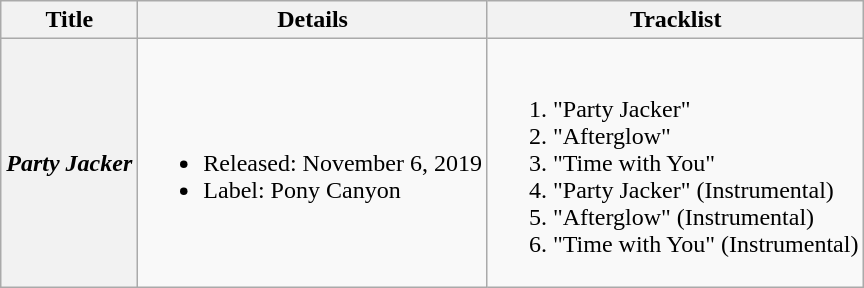<table class="wikitable plainrowheaders">
<tr>
<th>Title</th>
<th>Details</th>
<th>Tracklist</th>
</tr>
<tr>
<th scope="row"><em>Party Jacker</em></th>
<td><br><ul><li>Released: November 6, 2019</li><li>Label: Pony Canyon</li></ul></td>
<td><br><ol><li>"Party Jacker"</li><li>"Afterglow"</li><li>"Time with You"</li><li>"Party Jacker" (Instrumental)</li><li>"Afterglow" (Instrumental)</li><li>"Time with You" (Instrumental)</li></ol></td>
</tr>
</table>
